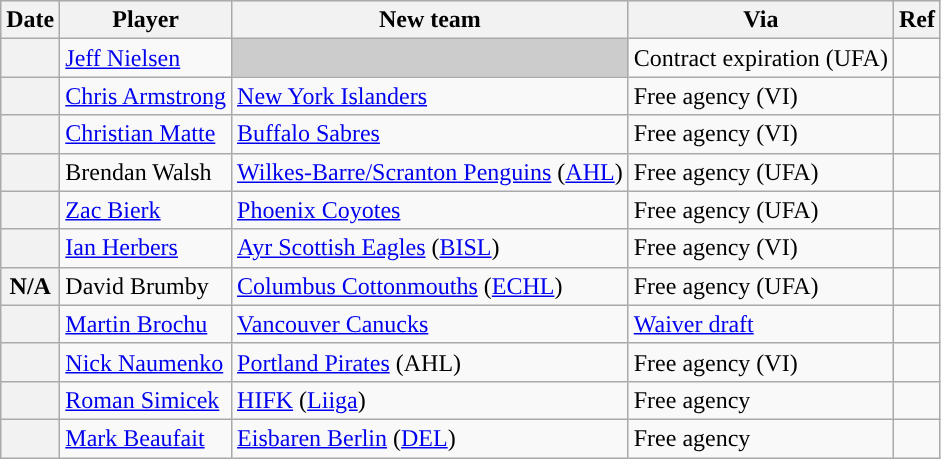<table class="wikitable plainrowheaders">
<tr style="background:#ddd; text-align:center;">
<th>Date</th>
<th>Player</th>
<th>New team</th>
<th>Via</th>
<th>Ref</th>
</tr>
<tr>
<th scope="row"></th>
<td><a href='#'>Jeff Nielsen</a></td>
<td style="background:#ccc"></td>
<td>Contract expiration (UFA)</td>
<td></td>
</tr>
<tr>
<th scope="row"></th>
<td><a href='#'>Chris Armstrong</a></td>
<td><a href='#'>New York Islanders</a></td>
<td>Free agency (VI)</td>
<td></td>
</tr>
<tr>
<th scope="row"></th>
<td><a href='#'>Christian Matte</a></td>
<td><a href='#'>Buffalo Sabres</a></td>
<td>Free agency (VI)</td>
<td></td>
</tr>
<tr>
<th scope="row"></th>
<td>Brendan Walsh</td>
<td><a href='#'>Wilkes-Barre/Scranton Penguins</a> (<a href='#'>AHL</a>)</td>
<td>Free agency (UFA)</td>
<td></td>
</tr>
<tr>
<th scope="row"></th>
<td><a href='#'>Zac Bierk</a></td>
<td><a href='#'>Phoenix Coyotes</a></td>
<td>Free agency (UFA)</td>
<td></td>
</tr>
<tr>
<th scope="row"></th>
<td><a href='#'>Ian Herbers</a></td>
<td><a href='#'>Ayr Scottish Eagles</a> (<a href='#'>BISL</a>)</td>
<td>Free agency (VI)</td>
<td></td>
</tr>
<tr>
<th scope="row">N/A</th>
<td>David Brumby</td>
<td><a href='#'>Columbus Cottonmouths</a> (<a href='#'>ECHL</a>)</td>
<td>Free agency (UFA)</td>
<td></td>
</tr>
<tr>
<th scope="row"></th>
<td><a href='#'>Martin Brochu</a></td>
<td><a href='#'>Vancouver Canucks</a></td>
<td><a href='#'>Waiver draft</a></td>
<td></td>
</tr>
<tr>
<th scope="row"></th>
<td><a href='#'>Nick Naumenko</a></td>
<td><a href='#'>Portland Pirates</a> (AHL)</td>
<td>Free agency (VI)</td>
<td></td>
</tr>
<tr>
<th scope="row"></th>
<td><a href='#'>Roman Simicek</a></td>
<td><a href='#'>HIFK</a> (<a href='#'>Liiga</a>)</td>
<td>Free agency</td>
<td></td>
</tr>
<tr>
<th scope="row"></th>
<td><a href='#'>Mark Beaufait</a></td>
<td><a href='#'>Eisbaren Berlin</a> (<a href='#'>DEL</a>)</td>
<td>Free agency</td>
<td></td>
</tr>
</table>
